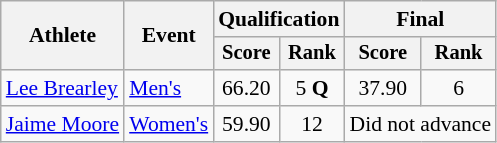<table class="wikitable" style="font-size:90%">
<tr>
<th rowspan="2">Athlete</th>
<th rowspan="2">Event</th>
<th colspan="2">Qualification</th>
<th colspan="2">Final</th>
</tr>
<tr style="font-size:95%">
<th>Score</th>
<th>Rank</th>
<th>Score</th>
<th>Rank</th>
</tr>
<tr align=center>
<td align=left><a href='#'>Lee Brearley</a></td>
<td align=left><a href='#'>Men's</a></td>
<td>66.20</td>
<td>5 <strong>Q</strong></td>
<td>37.90</td>
<td>6</td>
</tr>
<tr align=center>
<td align=left><a href='#'>Jaime Moore</a></td>
<td align=left><a href='#'>Women's</a></td>
<td>59.90</td>
<td>12</td>
<td colspan=2>Did not advance</td>
</tr>
</table>
